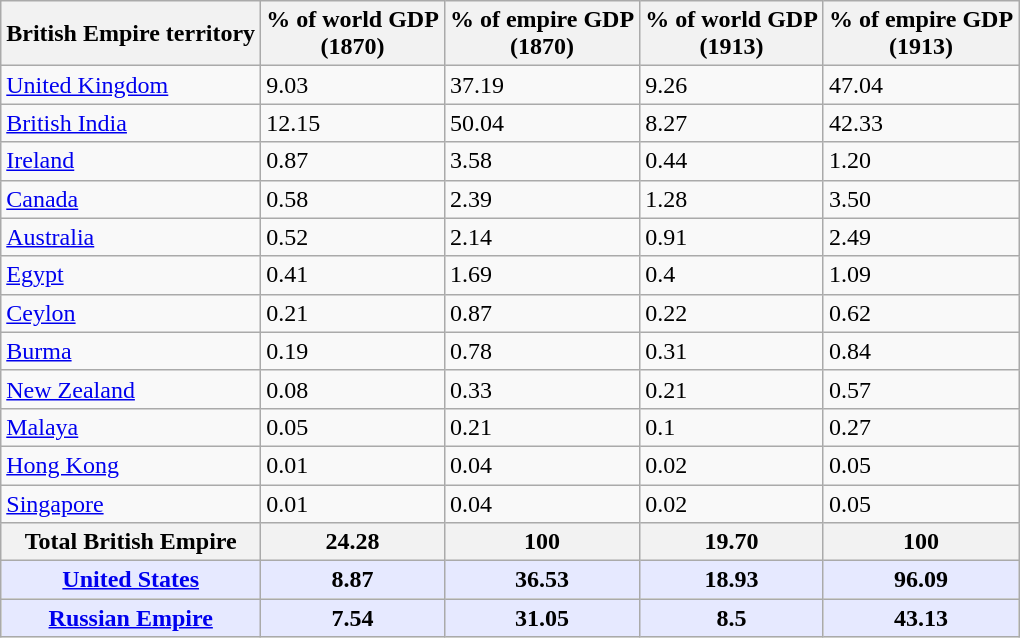<table class="wikitable sortable">
<tr>
<th>British Empire territory</th>
<th>% of world GDP<br>(1870)</th>
<th>% of empire GDP<br>(1870)</th>
<th>% of world GDP<br>(1913)</th>
<th>% of empire GDP<br>(1913)</th>
</tr>
<tr>
<td><a href='#'>United Kingdom</a></td>
<td>9.03</td>
<td>37.19</td>
<td>9.26</td>
<td>47.04</td>
</tr>
<tr>
<td><a href='#'>British India</a></td>
<td>12.15</td>
<td>50.04</td>
<td>8.27</td>
<td>42.33</td>
</tr>
<tr>
<td><a href='#'>Ireland</a></td>
<td>0.87</td>
<td>3.58</td>
<td>0.44</td>
<td>1.20</td>
</tr>
<tr>
<td><a href='#'>Canada</a></td>
<td>0.58</td>
<td>2.39</td>
<td>1.28</td>
<td>3.50</td>
</tr>
<tr>
<td><a href='#'>Australia</a></td>
<td>0.52</td>
<td>2.14</td>
<td>0.91</td>
<td>2.49</td>
</tr>
<tr>
<td><a href='#'>Egypt</a></td>
<td>0.41</td>
<td>1.69</td>
<td>0.4</td>
<td>1.09</td>
</tr>
<tr>
<td><a href='#'>Ceylon</a></td>
<td>0.21</td>
<td>0.87</td>
<td>0.22</td>
<td>0.62</td>
</tr>
<tr>
<td><a href='#'>Burma</a></td>
<td>0.19</td>
<td>0.78</td>
<td>0.31</td>
<td>0.84</td>
</tr>
<tr>
<td><a href='#'>New Zealand</a></td>
<td>0.08</td>
<td>0.33</td>
<td>0.21</td>
<td>0.57</td>
</tr>
<tr>
<td><a href='#'>Malaya</a></td>
<td>0.05</td>
<td>0.21</td>
<td>0.1</td>
<td>0.27</td>
</tr>
<tr>
<td><a href='#'>Hong Kong</a></td>
<td>0.01</td>
<td>0.04</td>
<td>0.02</td>
<td>0.05</td>
</tr>
<tr>
<td><a href='#'>Singapore</a></td>
<td>0.01</td>
<td>0.04</td>
<td>0.02</td>
<td>0.05</td>
</tr>
<tr>
<th>Total British Empire</th>
<th>24.28</th>
<th>100</th>
<th>19.70</th>
<th>100</th>
</tr>
<tr>
<th style="background: #e6e9ff;"><a href='#'>United States</a></th>
<th style="background: #e6e9ff;">8.87</th>
<th style="background: #e6e9ff;">36.53</th>
<th style="background: #e6e9ff;">18.93</th>
<th style="background: #e6e9ff;">96.09</th>
</tr>
<tr style="background:#FFFFBF;">
<th style="background: #e6e9ff;"><a href='#'>Russian Empire</a></th>
<th style="background: #e6e9ff;">7.54</th>
<th style="background: #e6e9ff;">31.05</th>
<th style="background: #e6e9ff;">8.5</th>
<th style="background: #e6e9ff;">43.13</th>
</tr>
</table>
